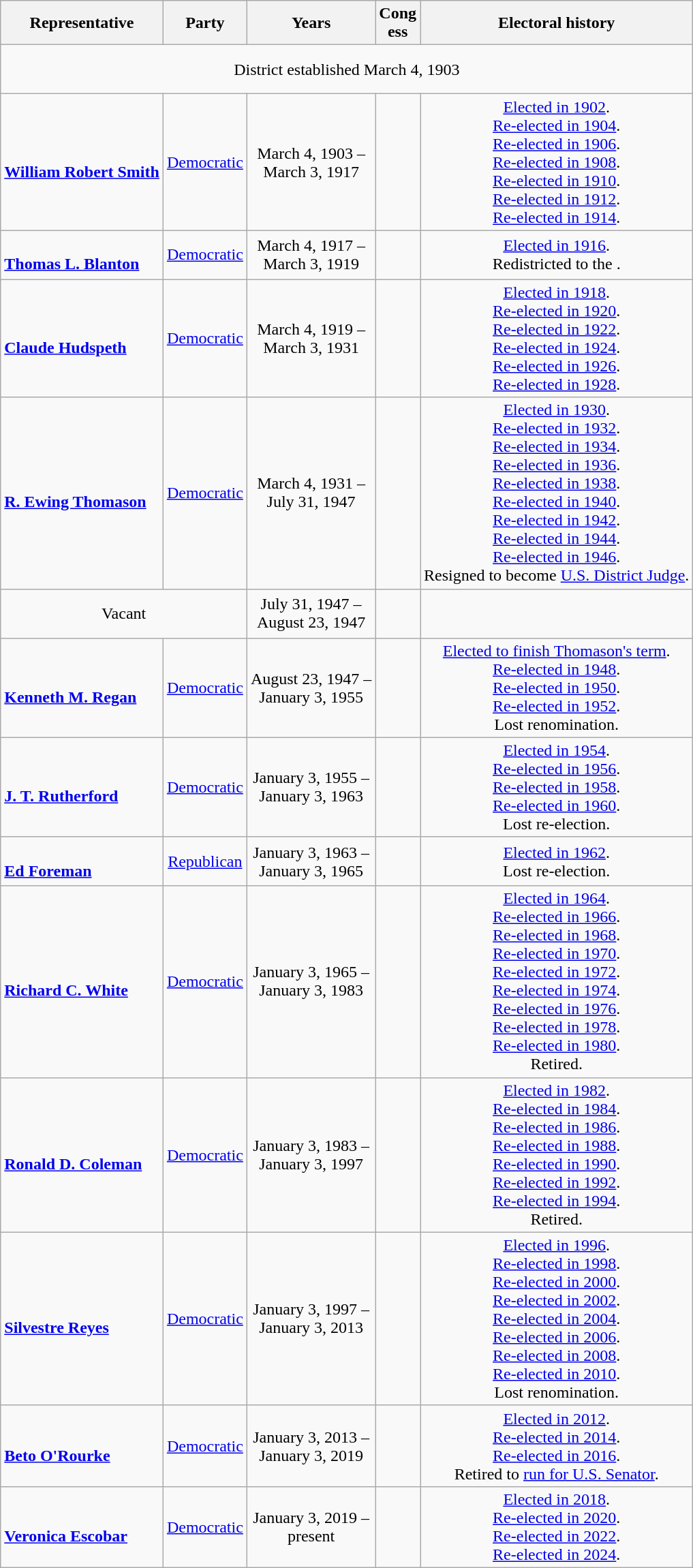<table class=wikitable style="text-align:center">
<tr>
<th>Representative</th>
<th>Party</th>
<th>Years</th>
<th>Cong<br>ess</th>
<th>Electoral history</th>
</tr>
<tr style="height:3em">
<td colspan=5>District established March 4, 1903</td>
</tr>
<tr style="height:3em">
<td align=left><br><strong><a href='#'>William Robert Smith</a></strong><br></td>
<td><a href='#'>Democratic</a></td>
<td nowrap>March 4, 1903 –<br>March 3, 1917</td>
<td></td>
<td><a href='#'>Elected in 1902</a>.<br><a href='#'>Re-elected in 1904</a>.<br><a href='#'>Re-elected in 1906</a>.<br><a href='#'>Re-elected in 1908</a>.<br><a href='#'>Re-elected in 1910</a>.<br><a href='#'>Re-elected in 1912</a>.<br><a href='#'>Re-elected in 1914</a>.<br></td>
</tr>
<tr style="height:3em">
<td align=left><br><strong><a href='#'>Thomas L. Blanton</a></strong><br></td>
<td><a href='#'>Democratic</a></td>
<td nowrap>March 4, 1917 –<br>March 3, 1919</td>
<td></td>
<td><a href='#'>Elected in 1916</a>.<br>Redistricted to the .</td>
</tr>
<tr style="height:3em">
<td align=left><br><strong><a href='#'>Claude Hudspeth</a></strong><br></td>
<td><a href='#'>Democratic</a></td>
<td nowrap>March 4, 1919 –<br>March 3, 1931</td>
<td></td>
<td><a href='#'>Elected in 1918</a>.<br><a href='#'>Re-elected in 1920</a>.<br><a href='#'>Re-elected in 1922</a>.<br><a href='#'>Re-elected in 1924</a>.<br><a href='#'>Re-elected in 1926</a>.<br><a href='#'>Re-elected in 1928</a>.<br></td>
</tr>
<tr style="height:3em">
<td align=left><br><strong><a href='#'>R. Ewing Thomason</a></strong><br></td>
<td><a href='#'>Democratic</a></td>
<td nowrap>March 4, 1931 –<br>July 31, 1947</td>
<td></td>
<td><a href='#'>Elected in 1930</a>.<br><a href='#'>Re-elected in 1932</a>.<br><a href='#'>Re-elected in 1934</a>.<br><a href='#'>Re-elected in 1936</a>.<br><a href='#'>Re-elected in 1938</a>.<br><a href='#'>Re-elected in 1940</a>.<br><a href='#'>Re-elected in 1942</a>.<br><a href='#'>Re-elected in 1944</a>.<br><a href='#'>Re-elected in 1946</a>.<br>Resigned to become <a href='#'>U.S. District Judge</a>.</td>
</tr>
<tr style="height:3em">
<td colspan=2>Vacant</td>
<td nowrap>July 31, 1947 –<br>August 23, 1947</td>
<td></td>
<td></td>
</tr>
<tr style="height:3em">
<td align=left><br><strong><a href='#'>Kenneth M. Regan</a></strong><br></td>
<td><a href='#'>Democratic</a></td>
<td nowrap>August 23, 1947 –<br>January 3, 1955</td>
<td></td>
<td><a href='#'>Elected to finish Thomason's term</a>.<br><a href='#'>Re-elected in 1948</a>.<br><a href='#'>Re-elected in 1950</a>.<br><a href='#'>Re-elected in 1952</a>.<br>Lost renomination.</td>
</tr>
<tr style="height:3em">
<td align=left><br><strong><a href='#'>J. T. Rutherford</a></strong><br></td>
<td><a href='#'>Democratic</a></td>
<td nowrap>January 3, 1955 –<br>January 3, 1963</td>
<td></td>
<td><a href='#'>Elected in 1954</a>.<br><a href='#'>Re-elected in 1956</a>.<br><a href='#'>Re-elected in 1958</a>.<br><a href='#'>Re-elected in 1960</a>.<br>Lost re-election.</td>
</tr>
<tr style="height:3em">
<td align=left><br><strong><a href='#'>Ed Foreman</a></strong><br></td>
<td><a href='#'>Republican</a></td>
<td nowrap>January 3, 1963 –<br>January 3, 1965</td>
<td></td>
<td><a href='#'>Elected in 1962</a>.<br>Lost re-election.</td>
</tr>
<tr style="height:3em">
<td align=left><br><strong><a href='#'>Richard C. White</a></strong><br></td>
<td><a href='#'>Democratic</a></td>
<td nowrap>January 3, 1965 –<br>January 3, 1983</td>
<td></td>
<td><a href='#'>Elected in 1964</a>.<br><a href='#'>Re-elected in 1966</a>.<br><a href='#'>Re-elected in 1968</a>.<br><a href='#'>Re-elected in 1970</a>.<br><a href='#'>Re-elected in 1972</a>.<br><a href='#'>Re-elected in 1974</a>.<br><a href='#'>Re-elected in 1976</a>.<br><a href='#'>Re-elected in 1978</a>.<br><a href='#'>Re-elected in 1980</a>.<br>Retired.</td>
</tr>
<tr style="height:3em">
<td align=left><br><strong><a href='#'>Ronald D. Coleman</a></strong><br></td>
<td><a href='#'>Democratic</a></td>
<td nowrap>January 3, 1983 –<br>January 3, 1997</td>
<td></td>
<td><a href='#'>Elected in 1982</a>.<br><a href='#'>Re-elected in 1984</a>.<br><a href='#'>Re-elected in 1986</a>.<br><a href='#'>Re-elected in 1988</a>.<br><a href='#'>Re-elected in 1990</a>.<br><a href='#'>Re-elected in 1992</a>.<br><a href='#'>Re-elected in 1994</a>.<br>Retired.</td>
</tr>
<tr style="height:3em">
<td align=left><br><strong><a href='#'>Silvestre Reyes</a></strong><br></td>
<td><a href='#'>Democratic</a></td>
<td nowrap>January 3, 1997 –<br>January 3, 2013</td>
<td></td>
<td><a href='#'>Elected in 1996</a>.<br><a href='#'>Re-elected in 1998</a>.<br><a href='#'>Re-elected in 2000</a>.<br><a href='#'>Re-elected in 2002</a>.<br><a href='#'>Re-elected in 2004</a>.<br><a href='#'>Re-elected in 2006</a>.<br><a href='#'>Re-elected in 2008</a>.<br><a href='#'>Re-elected in 2010</a>.<br>Lost renomination.</td>
</tr>
<tr style="height:3em">
<td align=left><br><strong><a href='#'>Beto O'Rourke</a></strong><br></td>
<td><a href='#'>Democratic</a></td>
<td nowrap>January 3, 2013 –<br>January 3, 2019</td>
<td></td>
<td><a href='#'>Elected in 2012</a>.<br><a href='#'>Re-elected in 2014</a>.<br><a href='#'>Re-elected in 2016</a>.<br>Retired to <a href='#'>run for U.S. Senator</a>.</td>
</tr>
<tr style="height:3em">
<td align=left><br> <strong><a href='#'>Veronica Escobar</a></strong><br></td>
<td><a href='#'>Democratic</a></td>
<td nowrap>January 3, 2019 –<br>present</td>
<td></td>
<td><a href='#'>Elected in 2018</a>.<br><a href='#'>Re-elected in 2020</a>.<br><a href='#'>Re-elected in 2022</a>.<br><a href='#'>Re-elected in 2024</a>.</td>
</tr>
</table>
